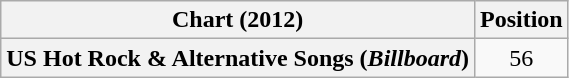<table class="wikitable plainrowheaders" style="text-align:center">
<tr>
<th scope="col">Chart (2012)</th>
<th scope="col">Position</th>
</tr>
<tr>
<th scope="row">US Hot Rock & Alternative Songs (<em>Billboard</em>)</th>
<td>56</td>
</tr>
</table>
